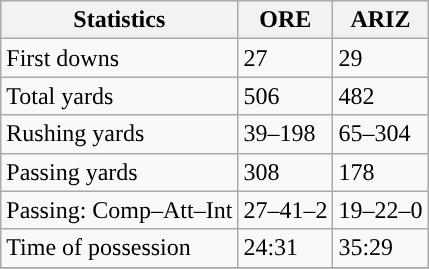<table class="wikitable" style="float: left;">
<tr>
<th>Statistics</th>
<th>ORE</th>
<th>ARIZ</th>
</tr>
<tr>
<td>First downs</td>
<td>27</td>
<td>29</td>
</tr>
<tr>
<td>Total yards</td>
<td>506</td>
<td>482</td>
</tr>
<tr>
<td>Rushing yards</td>
<td>39–198</td>
<td>65–304</td>
</tr>
<tr>
<td>Passing yards</td>
<td>308</td>
<td>178</td>
</tr>
<tr>
<td>Passing: Comp–Att–Int</td>
<td>27–41–2</td>
<td>19–22–0</td>
</tr>
<tr>
<td>Time of possession</td>
<td>24:31</td>
<td>35:29</td>
</tr>
<tr>
</tr>
</table>
